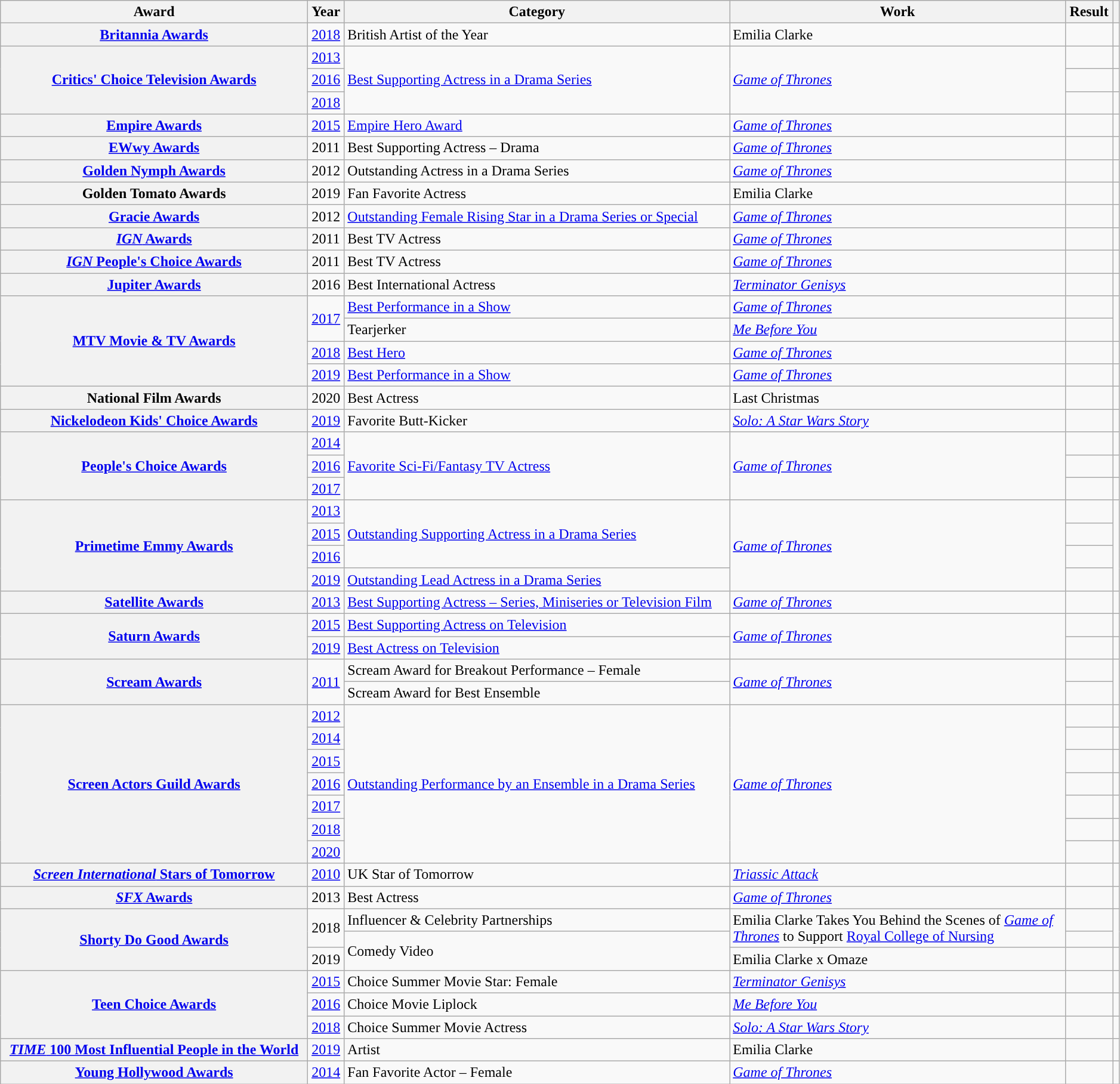<table class="wikitable plainrowheaders sortable" style="width:99%;">
<tr>
<th scope="col">Award</th>
<th scope="col">Year</th>
<th scope="col">Category</th>
<th scope="col" style="width: 30%;">Work</th>
<th scope="col">Result</th>
<th scope="col" class="unsortable"></th>
</tr>
<tr>
<th scope="row"><a href='#'>Britannia Awards</a></th>
<td style="text-align:center;"><a href='#'>2018</a></td>
<td>British Artist of the Year</td>
<td>Emilia Clarke</td>
<td></td>
<td style="text-align:center;"></td>
</tr>
<tr>
<th scope="row" rowspan="3"><a href='#'>Critics' Choice Television Awards</a></th>
<td style="text-align:center;"><a href='#'>2013</a></td>
<td rowspan="3"><a href='#'>Best Supporting Actress in a Drama Series</a></td>
<td rowspan="3"><em><a href='#'>Game of Thrones</a></em></td>
<td></td>
<td style="text-align:center;"></td>
</tr>
<tr>
<td style="text-align:center;"><a href='#'>2016</a></td>
<td></td>
<td style="text-align:center;"></td>
</tr>
<tr>
<td style="text-align:center;"><a href='#'>2018</a></td>
<td></td>
<td style="text-align:center;"></td>
</tr>
<tr>
<th scope="row"><a href='#'>Empire Awards</a></th>
<td style="text-align:center;"><a href='#'>2015</a></td>
<td><a href='#'>Empire Hero Award</a></td>
<td><em><a href='#'>Game of Thrones</a></em></td>
<td></td>
<td style="text-align:center;"></td>
</tr>
<tr>
<th scope="row"><a href='#'>EWwy Awards</a></th>
<td style="text-align:center;">2011</td>
<td>Best Supporting Actress – Drama</td>
<td><em><a href='#'>Game of Thrones</a></em></td>
<td></td>
<td style="text-align:center;"></td>
</tr>
<tr>
<th scope="row"><a href='#'>Golden Nymph Awards</a></th>
<td style="text-align:center;">2012</td>
<td>Outstanding Actress in a Drama Series</td>
<td><em><a href='#'>Game of Thrones</a></em></td>
<td></td>
<td style="text-align:center;"></td>
</tr>
<tr>
<th scope="row">Golden Tomato Awards</th>
<td style="text-align:center;">2019</td>
<td>Fan Favorite Actress</td>
<td>Emilia Clarke</td>
<td></td>
<td></td>
</tr>
<tr>
<th scope="row"><a href='#'>Gracie Awards</a></th>
<td style="text-align:center;">2012</td>
<td><a href='#'>Outstanding Female Rising Star in a Drama Series or Special</a></td>
<td><em><a href='#'>Game of Thrones</a></em></td>
<td></td>
<td style="text-align:center;"></td>
</tr>
<tr>
<th scope="row"><a href='#'><em>IGN</em> Awards</a></th>
<td style="text-align:center;">2011</td>
<td>Best TV Actress</td>
<td><em><a href='#'>Game of Thrones</a></em></td>
<td></td>
<td style="text-align:center;"></td>
</tr>
<tr>
<th scope="row"><a href='#'><em>IGN</em> People's Choice Awards</a></th>
<td style="text-align:center;">2011</td>
<td>Best TV Actress</td>
<td><em><a href='#'>Game of Thrones</a></em></td>
<td></td>
<td style="text-align:center;"></td>
</tr>
<tr>
<th scope="row"><a href='#'>Jupiter Awards</a></th>
<td style="text-align:center;">2016</td>
<td>Best International Actress</td>
<td><em><a href='#'>Terminator Genisys</a></em></td>
<td></td>
<td style="text-align:center;"></td>
</tr>
<tr>
<th scope="row" rowspan="4"><a href='#'>MTV Movie & TV Awards</a></th>
<td style="text-align:center;" rowspan="2"><a href='#'>2017</a></td>
<td><a href='#'>Best Performance in a Show</a></td>
<td><em><a href='#'>Game of Thrones</a></em></td>
<td></td>
<td style="text-align:center;" rowspan="2"></td>
</tr>
<tr>
<td>Tearjerker</td>
<td><em><a href='#'>Me Before You</a></em></td>
<td></td>
</tr>
<tr>
<td style="text-align:center;" rowspan="1"><a href='#'>2018</a></td>
<td><a href='#'>Best Hero</a></td>
<td><em><a href='#'>Game of Thrones</a></em></td>
<td></td>
<td style="text-align:center;"></td>
</tr>
<tr>
<td style="text-align:center;" rowspan="1"><a href='#'>2019</a></td>
<td><a href='#'>Best Performance in a Show</a></td>
<td><em><a href='#'>Game of Thrones</a></em></td>
<td></td>
<td style="text-align:center;"></td>
</tr>
<tr>
<th scope="row">National Film Awards</th>
<td style="text-align:center;">2020</td>
<td>Best Actress</td>
<td>Last Christmas</td>
<td></td>
<td></td>
</tr>
<tr>
<th scope="row"><a href='#'>Nickelodeon Kids' Choice Awards</a></th>
<td style="text-align:center;"><a href='#'>2019</a></td>
<td>Favorite Butt-Kicker</td>
<td><em><a href='#'>Solo: A Star Wars Story</a></em></td>
<td></td>
<td style="text-align:center;"></td>
</tr>
<tr>
<th scope="row" rowspan="3"><a href='#'>People's Choice Awards</a></th>
<td style="text-align:center;"><a href='#'>2014</a></td>
<td rowspan="3"><a href='#'>Favorite Sci-Fi/Fantasy TV Actress</a></td>
<td rowspan="3"><em><a href='#'>Game of Thrones</a></em></td>
<td></td>
<td style="text-align:center;"></td>
</tr>
<tr>
<td style="text-align:center;"><a href='#'>2016</a></td>
<td></td>
<td style="text-align:center;"></td>
</tr>
<tr>
<td style="text-align:center;"><a href='#'>2017</a></td>
<td></td>
<td style="text-align:center;"></td>
</tr>
<tr>
<th scope="row" rowspan="4"><a href='#'>Primetime Emmy Awards</a></th>
<td style="text-align:center;"><a href='#'>2013</a></td>
<td rowspan="3"><a href='#'>Outstanding Supporting Actress in a Drama Series</a></td>
<td rowspan="4"><em><a href='#'>Game of Thrones</a></em></td>
<td></td>
<td rowspan="4" style="text-align:center;"></td>
</tr>
<tr>
<td style="text-align:center;"><a href='#'>2015</a></td>
<td></td>
</tr>
<tr>
<td style="text-align:center;"><a href='#'>2016</a></td>
<td></td>
</tr>
<tr>
<td style="text-align:center;"><a href='#'>2019</a></td>
<td><a href='#'>Outstanding Lead Actress in a Drama Series</a></td>
<td></td>
</tr>
<tr>
<th scope="row"><a href='#'>Satellite Awards</a></th>
<td style="text-align:center;"><a href='#'>2013</a></td>
<td><a href='#'>Best Supporting Actress – Series, Miniseries or Television Film</a></td>
<td><em><a href='#'>Game of Thrones</a></em></td>
<td></td>
<td style="text-align:center;"></td>
</tr>
<tr>
<th scope="row" rowspan="2"><a href='#'>Saturn Awards</a></th>
<td style="text-align:center;"><a href='#'>2015</a></td>
<td><a href='#'>Best Supporting Actress on Television</a></td>
<td rowspan="2"><em><a href='#'>Game of Thrones</a></em></td>
<td></td>
<td style="text-align:center;"></td>
</tr>
<tr>
<td style="text-align:center;"><a href='#'>2019</a></td>
<td><a href='#'>Best Actress on Television</a></td>
<td></td>
<td style="text-align:center;"></td>
</tr>
<tr>
<th scope="row" rowspan="2"><a href='#'>Scream Awards</a></th>
<td style="text-align:center;" rowspan="2"><a href='#'>2011</a></td>
<td>Scream Award for Breakout Performance – Female</td>
<td rowspan="2"><em><a href='#'>Game of Thrones</a></em></td>
<td></td>
<td rowspan="2" style="text-align:center;"></td>
</tr>
<tr>
<td>Scream Award for Best Ensemble</td>
<td></td>
</tr>
<tr>
<th scope="row" rowspan="7"><a href='#'>Screen Actors Guild Awards</a></th>
<td style="text-align:center;"><a href='#'>2012</a></td>
<td rowspan="7"><a href='#'>Outstanding Performance by an Ensemble in a Drama Series</a></td>
<td rowspan="7"><em><a href='#'>Game of Thrones</a></em></td>
<td></td>
<td style="text-align:center;"></td>
</tr>
<tr>
<td style="text-align:center;"><a href='#'>2014</a></td>
<td></td>
<td style="text-align:center;"></td>
</tr>
<tr>
<td style="text-align:center;"><a href='#'>2015</a></td>
<td></td>
<td style="text-align:center;"></td>
</tr>
<tr>
<td style="text-align:center;"><a href='#'>2016</a></td>
<td></td>
<td style="text-align:center;"></td>
</tr>
<tr>
<td style="text-align:center;"><a href='#'>2017</a></td>
<td></td>
<td style="text-align:center;"></td>
</tr>
<tr>
<td style="text-align:center;"><a href='#'>2018</a></td>
<td></td>
<td style="text-align:center;"></td>
</tr>
<tr>
<td style="text-align:center;"><a href='#'>2020</a></td>
<td></td>
<td style="text-align:center;"></td>
</tr>
<tr>
<th scope="row"><a href='#'><em>Screen International</em> Stars of Tomorrow</a></th>
<td style="text-align:center;"><a href='#'>2010</a></td>
<td>UK Star of Tomorrow</td>
<td><em><a href='#'>Triassic Attack</a></em></td>
<td></td>
<td style="text-align:center;"></td>
</tr>
<tr>
<th scope="row"><a href='#'><em>SFX</em> Awards</a></th>
<td style="text-align:center;">2013</td>
<td>Best Actress</td>
<td><em><a href='#'>Game of Thrones</a></em></td>
<td></td>
<td style="text-align:center;"></td>
</tr>
<tr>
<th scope="row" rowspan="3"><a href='#'>Shorty Do Good Awards</a></th>
<td rowspan="2" style="text-align:center;">2018</td>
<td>Influencer & Celebrity Partnerships</td>
<td rowspan="2">Emilia Clarke Takes You Behind the Scenes of <em><a href='#'>Game of Thrones</a></em> to Support <a href='#'>Royal College of Nursing</a></td>
<td></td>
<td style="text-align:center;" rowspan="2"></td>
</tr>
<tr>
<td rowspan="2">Comedy Video</td>
<td></td>
</tr>
<tr>
<td style="text-align:center;">2019</td>
<td>Emilia Clarke x Omaze</td>
<td></td>
<td style="text-align:center;"></td>
</tr>
<tr>
<th scope="row" rowspan="3"><a href='#'>Teen Choice Awards</a></th>
<td style="text-align:center;"><a href='#'>2015</a></td>
<td>Choice Summer Movie Star: Female</td>
<td><em><a href='#'>Terminator Genisys</a></em></td>
<td></td>
<td style="text-align:center;"></td>
</tr>
<tr>
<td style="text-align:center;"><a href='#'>2016</a></td>
<td>Choice Movie Liplock</td>
<td><em><a href='#'>Me Before You</a></em></td>
<td></td>
<td style="text-align:center;"></td>
</tr>
<tr>
<td style="text-align:center;"><a href='#'>2018</a></td>
<td>Choice Summer Movie Actress</td>
<td><em><a href='#'>Solo: A Star Wars Story</a></em></td>
<td></td>
<td style="text-align:center;"></td>
</tr>
<tr>
<th scope="row"><a href='#'><em>TIME</em> 100 Most Influential People in the World</a></th>
<td scope="row" style="text-align:center;"><a href='#'>2019</a></td>
<td>Artist</td>
<td>Emilia Clarke</td>
<td></td>
<td style="text-align:center;"></td>
</tr>
<tr>
<th scope="row"><a href='#'>Young Hollywood Awards</a></th>
<td style="text-align:center;"><a href='#'>2014</a></td>
<td>Fan Favorite Actor – Female</td>
<td><em><a href='#'>Game of Thrones</a></em></td>
<td></td>
<td style="text-align:center;"></td>
</tr>
</table>
